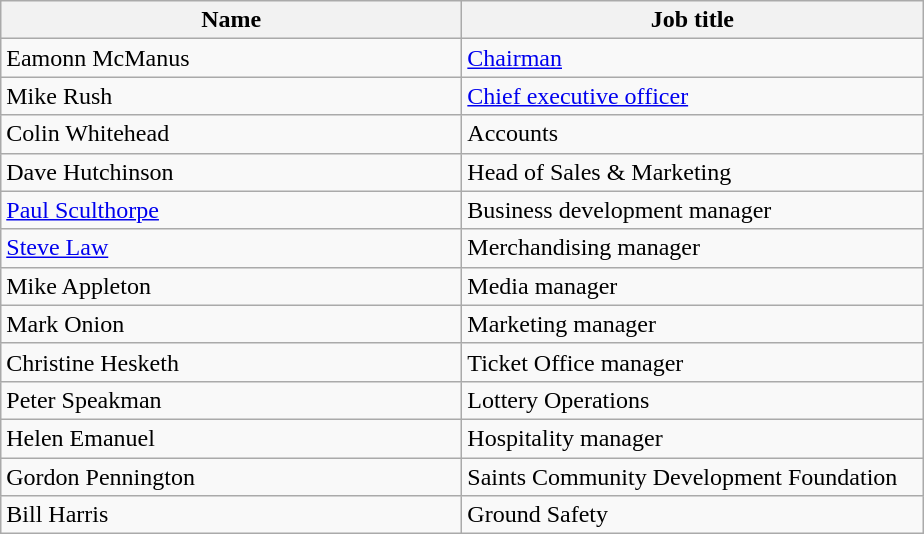<table class="wikitable">
<tr>
<th width=300>Name</th>
<th width=300>Job title</th>
</tr>
<tr>
<td> Eamonn McManus</td>
<td><a href='#'>Chairman</a></td>
</tr>
<tr>
<td> Mike Rush</td>
<td><a href='#'>Chief executive officer</a></td>
</tr>
<tr>
<td> Colin Whitehead</td>
<td>Accounts</td>
</tr>
<tr>
<td> Dave Hutchinson</td>
<td>Head of Sales & Marketing</td>
</tr>
<tr>
<td> <a href='#'>Paul Sculthorpe</a></td>
<td>Business development manager</td>
</tr>
<tr>
<td> <a href='#'>Steve Law</a></td>
<td>Merchandising manager</td>
</tr>
<tr>
<td> Mike Appleton</td>
<td>Media manager</td>
</tr>
<tr>
<td> Mark Onion</td>
<td>Marketing manager</td>
</tr>
<tr>
<td> Christine Hesketh</td>
<td>Ticket Office manager</td>
</tr>
<tr>
<td> Peter Speakman</td>
<td>Lottery Operations</td>
</tr>
<tr>
<td> Helen Emanuel</td>
<td>Hospitality manager</td>
</tr>
<tr>
<td> Gordon Pennington</td>
<td>Saints Community Development Foundation</td>
</tr>
<tr>
<td> Bill Harris</td>
<td>Ground Safety</td>
</tr>
</table>
